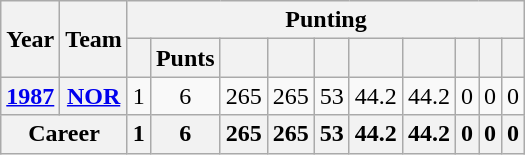<table class=wikitable style="text-align:center;">
<tr>
<th rowspan="2">Year</th>
<th rowspan="2">Team</th>
<th colspan="10">Punting</th>
</tr>
<tr>
<th></th>
<th>Punts</th>
<th></th>
<th></th>
<th></th>
<th></th>
<th></th>
<th></th>
<th></th>
<th></th>
</tr>
<tr>
<th><a href='#'>1987</a></th>
<th><a href='#'>NOR</a></th>
<td>1</td>
<td>6</td>
<td>265</td>
<td>265</td>
<td>53</td>
<td>44.2</td>
<td>44.2</td>
<td>0</td>
<td>0</td>
<td>0</td>
</tr>
<tr>
<th colspan="2">Career</th>
<th>1</th>
<th>6</th>
<th>265</th>
<th>265</th>
<th>53</th>
<th>44.2</th>
<th>44.2</th>
<th>0</th>
<th>0</th>
<th>0</th>
</tr>
</table>
